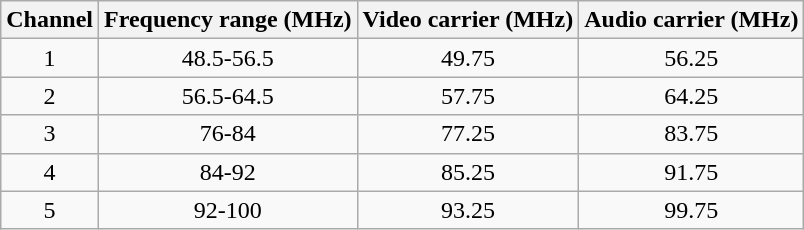<table class="wikitable" style="text-align: center; border-collapse:collapse">
<tr>
<th>Channel</th>
<th>Frequency range (MHz)</th>
<th>Video carrier (MHz)</th>
<th>Audio carrier (MHz)</th>
</tr>
<tr>
<td>1</td>
<td>48.5-56.5</td>
<td>49.75</td>
<td>56.25</td>
</tr>
<tr>
<td>2</td>
<td>56.5-64.5</td>
<td>57.75</td>
<td>64.25</td>
</tr>
<tr>
<td>3</td>
<td>76-84</td>
<td>77.25</td>
<td>83.75</td>
</tr>
<tr>
<td>4</td>
<td>84-92</td>
<td>85.25</td>
<td>91.75</td>
</tr>
<tr>
<td>5</td>
<td>92-100</td>
<td>93.25</td>
<td>99.75</td>
</tr>
</table>
